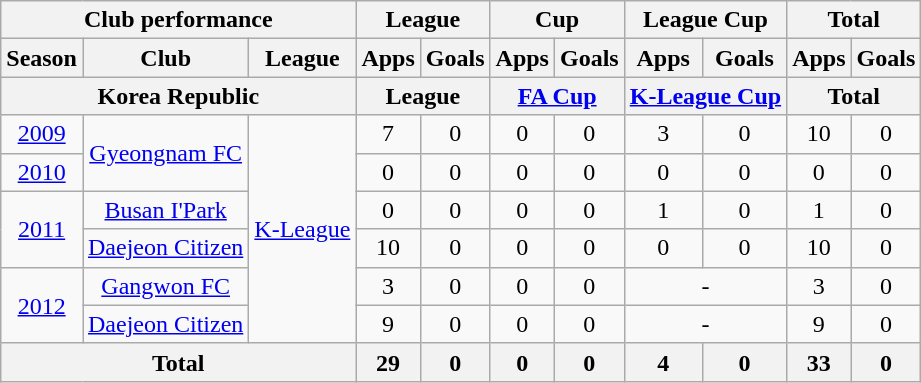<table class="wikitable" style="text-align:center;">
<tr>
<th colspan=3>Club performance</th>
<th colspan=2>League</th>
<th colspan=2>Cup</th>
<th colspan=2>League Cup</th>
<th colspan=2>Total</th>
</tr>
<tr>
<th>Season</th>
<th>Club</th>
<th>League</th>
<th>Apps</th>
<th>Goals</th>
<th>Apps</th>
<th>Goals</th>
<th>Apps</th>
<th>Goals</th>
<th>Apps</th>
<th>Goals</th>
</tr>
<tr>
<th colspan=3>Korea Republic</th>
<th colspan=2>League</th>
<th colspan=2><a href='#'>FA Cup</a></th>
<th colspan=2><a href='#'>K-League Cup</a></th>
<th colspan=2>Total</th>
</tr>
<tr>
<td><a href='#'>2009</a></td>
<td rowspan="2"><a href='#'>Gyeongnam FC</a></td>
<td rowspan="6"><a href='#'>K-League</a></td>
<td>7</td>
<td>0</td>
<td>0</td>
<td>0</td>
<td>3</td>
<td>0</td>
<td>10</td>
<td>0</td>
</tr>
<tr>
<td><a href='#'>2010</a></td>
<td>0</td>
<td>0</td>
<td>0</td>
<td>0</td>
<td>0</td>
<td>0</td>
<td>0</td>
<td>0</td>
</tr>
<tr>
<td rowspan=2><a href='#'>2011</a></td>
<td rowspan="1"><a href='#'>Busan I'Park</a></td>
<td>0</td>
<td>0</td>
<td>0</td>
<td>0</td>
<td>1</td>
<td>0</td>
<td>1</td>
<td>0</td>
</tr>
<tr>
<td rowspan=1><a href='#'>Daejeon Citizen</a></td>
<td>10</td>
<td>0</td>
<td>0</td>
<td>0</td>
<td>0</td>
<td>0</td>
<td>10</td>
<td>0</td>
</tr>
<tr>
<td rowspan=2><a href='#'>2012</a></td>
<td rowspan="1"><a href='#'>Gangwon FC</a></td>
<td>3</td>
<td>0</td>
<td>0</td>
<td>0</td>
<td colspan=2>-</td>
<td>3</td>
<td>0</td>
</tr>
<tr>
<td rowspan=1><a href='#'>Daejeon Citizen</a></td>
<td>9</td>
<td>0</td>
<td>0</td>
<td>0</td>
<td colspan=2>-</td>
<td>9</td>
<td>0</td>
</tr>
<tr>
<th colspan=3>Total</th>
<th>29</th>
<th>0</th>
<th>0</th>
<th>0</th>
<th>4</th>
<th>0</th>
<th>33</th>
<th>0</th>
</tr>
</table>
